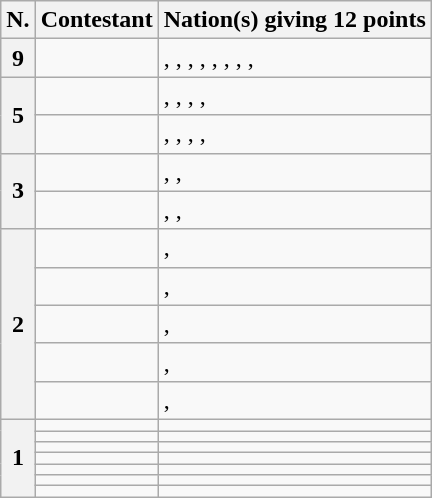<table class="wikitable plainrowheaders">
<tr>
<th scope="col">N.</th>
<th scope="col">Contestant</th>
<th scope="col">Nation(s) giving 12 points</th>
</tr>
<tr>
<th scope="row">9</th>
<td><strong></strong></td>
<td>, , , , , , , , </td>
</tr>
<tr>
<th scope="row" rowspan="2">5</th>
<td></td>
<td>, , , , </td>
</tr>
<tr>
<td></td>
<td>, , , , </td>
</tr>
<tr>
<th scope="row" rowspan="2">3</th>
<td></td>
<td>, , </td>
</tr>
<tr>
<td></td>
<td>, , </td>
</tr>
<tr>
<th scope="row" rowspan="5">2</th>
<td></td>
<td>, </td>
</tr>
<tr>
<td></td>
<td>, </td>
</tr>
<tr>
<td></td>
<td>, </td>
</tr>
<tr>
<td></td>
<td>, </td>
</tr>
<tr>
<td></td>
<td>, </td>
</tr>
<tr>
<th scope="row" rowspan="7">1</th>
<td></td>
<td></td>
</tr>
<tr>
<td></td>
<td></td>
</tr>
<tr>
<td></td>
<td></td>
</tr>
<tr>
<td></td>
<td></td>
</tr>
<tr>
<td></td>
<td></td>
</tr>
<tr>
<td></td>
<td></td>
</tr>
<tr>
<td></td>
<td></td>
</tr>
</table>
